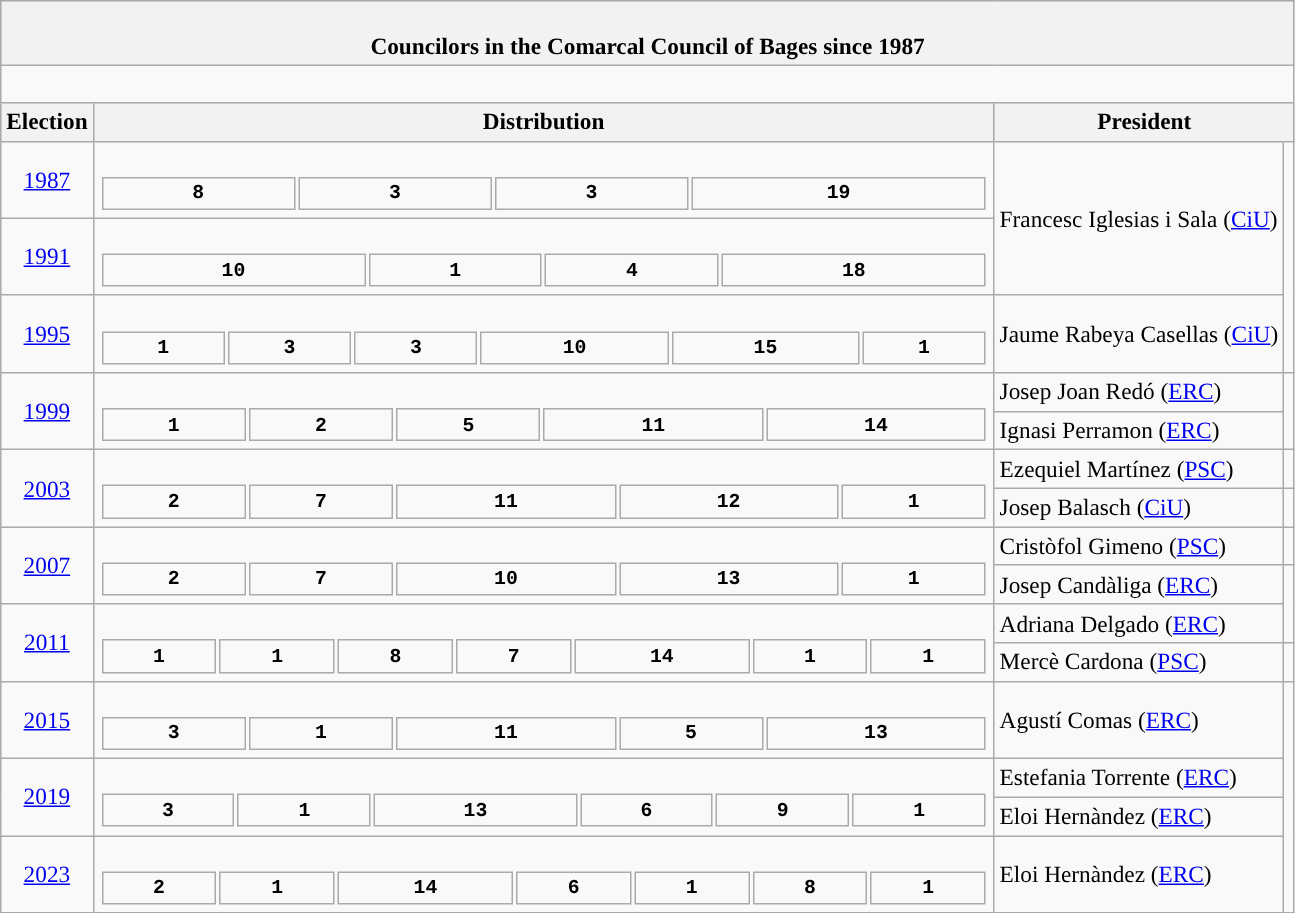<table class="wikitable" style="font-size:97%;">
<tr bgcolor="#CCCCCC">
<th colspan="4"><br>Councilors in the Comarcal Council of Bages since 1987</th>
</tr>
<tr>
<td colspan="4"><br>





















</td>
</tr>
<tr bgcolor="#CCCCCC">
<th>Election</th>
<th>Distribution</th>
<th colspan="2">President</th>
</tr>
<tr>
<td align=center><a href='#'>1987</a></td>
<td><br><table style="width:45em; font-size:85%; text-align:center; font-family:Courier New;">
<tr style="font-weight:bold">
<td style="background:">8</td>
<td style="background:">3</td>
<td style="background:">3</td>
<td style="background:">19</td>
</tr>
</table>
</td>
<td rowspan="2">Francesc Iglesias i Sala (<a href='#'>CiU</a>)</td>
<td rowspan="3" style="background:"></td>
</tr>
<tr>
<td align=center><a href='#'>1991</a></td>
<td><br><table style="width:45em; font-size:85%; text-align:center; font-family:Courier New;">
<tr style="font-weight:bold">
<td style="background:">10</td>
<td style="background:">1</td>
<td style="background:">4</td>
<td style="background:">18</td>
</tr>
</table>
</td>
</tr>
<tr>
<td align=center><a href='#'>1995</a></td>
<td><br><table style="width:45em; font-size:85%; text-align:center; font-family:Courier New;">
<tr style="font-weight:bold">
<td style="background:">1</td>
<td style="background:">3</td>
<td style="background:">3</td>
<td style="background:">10</td>
<td style="background:">15</td>
<td style="background:">1</td>
</tr>
</table>
</td>
<td>Jaume Rabeya Casellas (<a href='#'>CiU</a>)</td>
</tr>
<tr>
<td rowspan="2" align=center><a href='#'>1999</a></td>
<td rowspan="2"><br><table style="width:45em; font-size:85%; text-align:center; font-family:Courier New;">
<tr style="font-weight:bold">
<td style="background:">1</td>
<td style="background:">2</td>
<td style="background:">5</td>
<td style="background:">11</td>
<td style="background:">14</td>
</tr>
</table>
</td>
<td>Josep Joan Redó (<a href='#'>ERC</a>) </td>
<td rowspan="2" style="background:"></td>
</tr>
<tr>
<td>Ignasi Perramon (<a href='#'>ERC</a>) </td>
</tr>
<tr>
<td rowspan="2" align=center><a href='#'>2003</a></td>
<td rowspan="2"><br><table style="width:45em; font-size:85%; text-align:center; font-family:Courier New;">
<tr style="font-weight:bold">
<td style="background:">2</td>
<td style="background:">7</td>
<td style="background:">11</td>
<td style="background:">12</td>
<td style="background:">1</td>
</tr>
</table>
</td>
<td>Ezequiel Martínez (<a href='#'>PSC</a>) </td>
<td style="background:"></td>
</tr>
<tr>
<td>Josep Balasch (<a href='#'>CiU</a>) </td>
<td style="background:"></td>
</tr>
<tr>
<td rowspan="2" align=center><a href='#'>2007</a></td>
<td rowspan="2"><br><table style="width:45em; font-size:85%; text-align:center; font-family:Courier New;">
<tr style="font-weight:bold">
<td style="background:">2</td>
<td style="background:">7</td>
<td style="background:">10</td>
<td style="background:">13</td>
<td style="background:">1</td>
</tr>
</table>
</td>
<td>Cristòfol Gimeno (<a href='#'>PSC</a>) </td>
<td style="background:"></td>
</tr>
<tr>
<td>Josep Candàliga (<a href='#'>ERC</a>) </td>
<td rowspan="2" style="background:"></td>
</tr>
<tr>
<td rowspan="2" align=center><a href='#'>2011</a></td>
<td rowspan="2"><br><table style="width:45em; font-size:85%; text-align:center; font-family:Courier New;">
<tr style="font-weight:bold">
<td style="background:">1</td>
<td style="background:">1</td>
<td style="background:">8</td>
<td style="background:">7</td>
<td style="background:">14</td>
<td style="background:">1</td>
<td style="background:">1</td>
</tr>
</table>
</td>
<td>Adriana Delgado (<a href='#'>ERC</a>) </td>
</tr>
<tr>
<td>Mercè Cardona (<a href='#'>PSC</a>) </td>
<td style="background:"></td>
</tr>
<tr>
<td align=center><a href='#'>2015</a></td>
<td><br><table style="width:45em; font-size:85%; text-align:center; font-family:Courier New;">
<tr style="font-weight:bold">
<td style="background:">3</td>
<td style="background:">1</td>
<td style="background:">11</td>
<td style="background:">5</td>
<td style="background:">13</td>
</tr>
</table>
</td>
<td>Agustí Comas (<a href='#'>ERC</a>)</td>
<td rowspan="4" style="background:"></td>
</tr>
<tr>
<td rowspan="2" align=center><a href='#'>2019</a></td>
<td rowspan="2"><br><table style="width:45em; font-size:85%; text-align:center; font-family:Courier New;">
<tr style="font-weight:bold">
<td style="background:">3</td>
<td style="background:">1</td>
<td style="background:">13</td>
<td style="background:">6</td>
<td style="background:">9</td>
<td style="background:">1</td>
</tr>
</table>
</td>
<td>Estefania Torrente (<a href='#'>ERC</a>) </td>
</tr>
<tr>
<td>Eloi Hernàndez (<a href='#'>ERC</a>) </td>
</tr>
<tr>
<td align=center><a href='#'>2023</a></td>
<td><br><table style="width:45em; font-size:85%; text-align:center; font-family:Courier New;">
<tr style="font-weight:bold">
<td style="background:">2</td>
<td style="background:">1</td>
<td style="background:">14</td>
<td style="background:">6</td>
<td style="background:">1</td>
<td style="background:">8</td>
<td style="background:">1</td>
</tr>
</table>
</td>
<td>Eloi Hernàndez (<a href='#'>ERC</a>)</td>
</tr>
</table>
